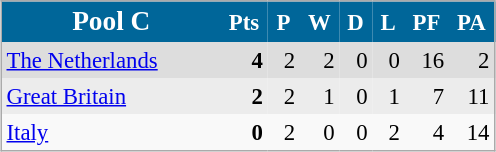<table align=center cellpadding="3" cellspacing="0" style="background: #f9f9f9; border: 1px #aaa solid; border-collapse: collapse; font-size: 95%;" width=330>
<tr style="background:#006699; color:white;">
<th width=34% style=font-size:120%><strong>Pool C</strong></th>
<th width=5%>Pts</th>
<th width=5%>P</th>
<th width=5%>W</th>
<th width=5%>D</th>
<th width=5%>L</th>
<th width=5%>PF</th>
<th width=5%>PA</th>
</tr>
<tr align=right style="background:#dddddd;">
<td align=left> <a href='#'>The Netherlands</a></td>
<td><strong>4</strong></td>
<td>2</td>
<td>2</td>
<td>0</td>
<td>0</td>
<td>16</td>
<td>2</td>
</tr>
<tr align=right style="background:#ececec;">
<td align=left> <a href='#'>Great Britain</a></td>
<td><strong>2</strong></td>
<td>2</td>
<td>1</td>
<td>0</td>
<td>1</td>
<td>7</td>
<td>11</td>
</tr>
<tr align=right>
<td align=left> <a href='#'>Italy</a></td>
<td><strong>0</strong></td>
<td>2</td>
<td>0</td>
<td>0</td>
<td>2</td>
<td>4</td>
<td>14</td>
</tr>
</table>
